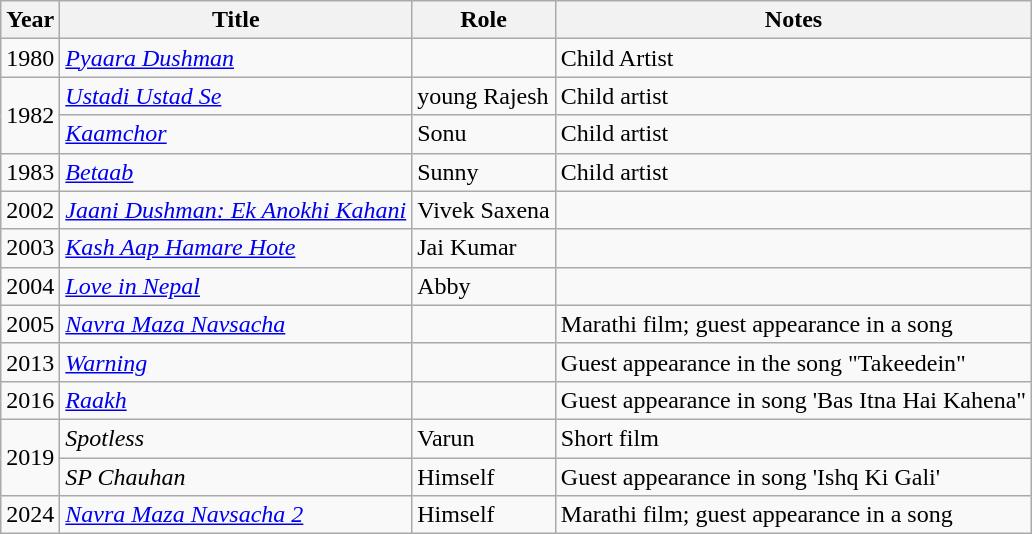<table class="wikitable sortable">
<tr>
<th>Year</th>
<th>Title</th>
<th>Role</th>
<th>Notes</th>
</tr>
<tr>
<td>1980</td>
<td><em><a href='#'>Pyaara Dushman</a></em></td>
<td></td>
<td>Child Artist</td>
</tr>
<tr>
<td rowspan="2">1982</td>
<td><em><a href='#'>Ustadi Ustad Se</a></em></td>
<td>young Rajesh</td>
<td>Child artist</td>
</tr>
<tr>
<td><em><a href='#'>Kaamchor</a></em></td>
<td>Sonu</td>
<td>Child artist</td>
</tr>
<tr>
<td>1983</td>
<td><em><a href='#'>Betaab</a></em></td>
<td>Sunny</td>
<td>Child artist</td>
</tr>
<tr>
<td>2002</td>
<td><em><a href='#'>Jaani Dushman: Ek Anokhi Kahani</a></em></td>
<td>Vivek Saxena</td>
<td></td>
</tr>
<tr>
<td>2003</td>
<td><em><a href='#'>Kash Aap Hamare Hote</a></em></td>
<td>Jai Kumar</td>
<td></td>
</tr>
<tr>
<td>2004</td>
<td><em><a href='#'>Love in Nepal</a></em></td>
<td>Abby</td>
<td></td>
</tr>
<tr>
<td>2005</td>
<td><em><a href='#'>Navra Maza Navsacha</a></em></td>
<td></td>
<td>Marathi film; guest appearance in a song</td>
</tr>
<tr>
<td>2013</td>
<td><em><a href='#'>Warning</a></em></td>
<td></td>
<td>Guest appearance in the song "Takeedein"</td>
</tr>
<tr>
<td>2016</td>
<td><em><a href='#'>Raakh</a></em></td>
<td></td>
<td>Guest appearance in song 'Bas Itna Hai Kahena"</td>
</tr>
<tr>
<td rowspan="2">2019</td>
<td><em>Spotless</em></td>
<td>Varun</td>
<td>Short film</td>
</tr>
<tr>
<td><em>SP Chauhan</em></td>
<td>Himself</td>
<td>Guest appearance in song 'Ishq Ki Gali'</td>
</tr>
<tr>
<td>2024</td>
<td><em><a href='#'>Navra Maza Navsacha 2</a></em></td>
<td>Himself</td>
<td>Marathi film; guest appearance in a song</td>
</tr>
</table>
